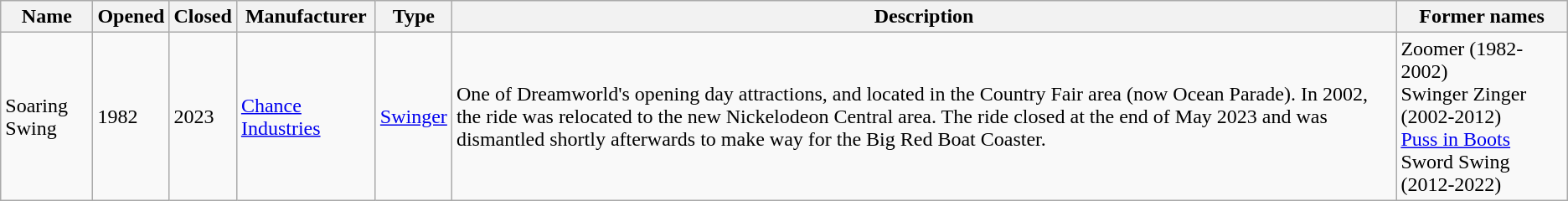<table class="wikitable">
<tr>
<th>Name</th>
<th>Opened</th>
<th>Closed</th>
<th>Manufacturer</th>
<th>Type</th>
<th>Description</th>
<th>Former names</th>
</tr>
<tr>
<td>Soaring Swing</td>
<td>1982</td>
<td>2023</td>
<td><a href='#'>Chance Industries</a></td>
<td><a href='#'>Swinger</a></td>
<td>One of Dreamworld's opening day attractions, and located in the Country Fair area (now Ocean Parade). In 2002, the ride was relocated to the new Nickelodeon Central area. The ride closed at the end of May 2023 and was dismantled shortly afterwards to make way for the Big Red Boat Coaster.</td>
<td>Zoomer (1982-2002)<br>Swinger Zinger (2002-2012)<br><a href='#'>Puss in Boots</a> Sword Swing (2012-2022)</td>
</tr>
</table>
